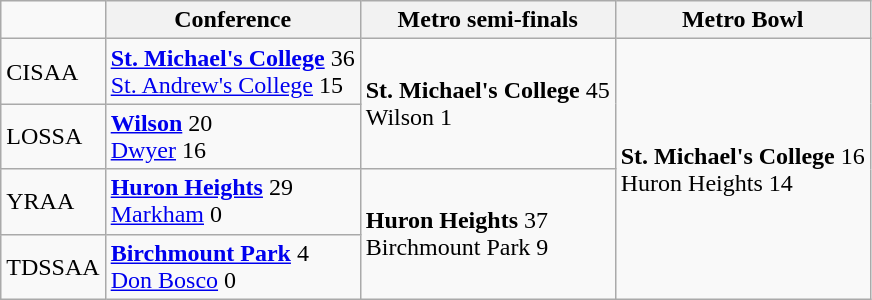<table class="wikitable">
<tr>
<td></td>
<th>Conference</th>
<th>Metro semi-finals</th>
<th>Metro Bowl</th>
</tr>
<tr>
<td>CISAA</td>
<td><strong><a href='#'>St. Michael's College</a></strong> 36<br><a href='#'>St. Andrew's College</a> 15</td>
<td rowspan=2><strong>St. Michael's College</strong> 45<br>Wilson 1</td>
<td rowspan=4><strong>St. Michael's College</strong> 16<br> Huron Heights 14</td>
</tr>
<tr>
<td>LOSSA</td>
<td><strong><a href='#'>Wilson</a></strong> 20<br><a href='#'>Dwyer</a> 16</td>
</tr>
<tr>
<td>YRAA</td>
<td><strong><a href='#'>Huron Heights</a></strong> 29<br><a href='#'>Markham</a> 0</td>
<td rowspan=2><strong>Huron Heights</strong> 37<br>Birchmount Park 9</td>
</tr>
<tr>
<td>TDSSAA</td>
<td><strong><a href='#'>Birchmount Park</a></strong> 4<br><a href='#'>Don Bosco</a> 0</td>
</tr>
</table>
